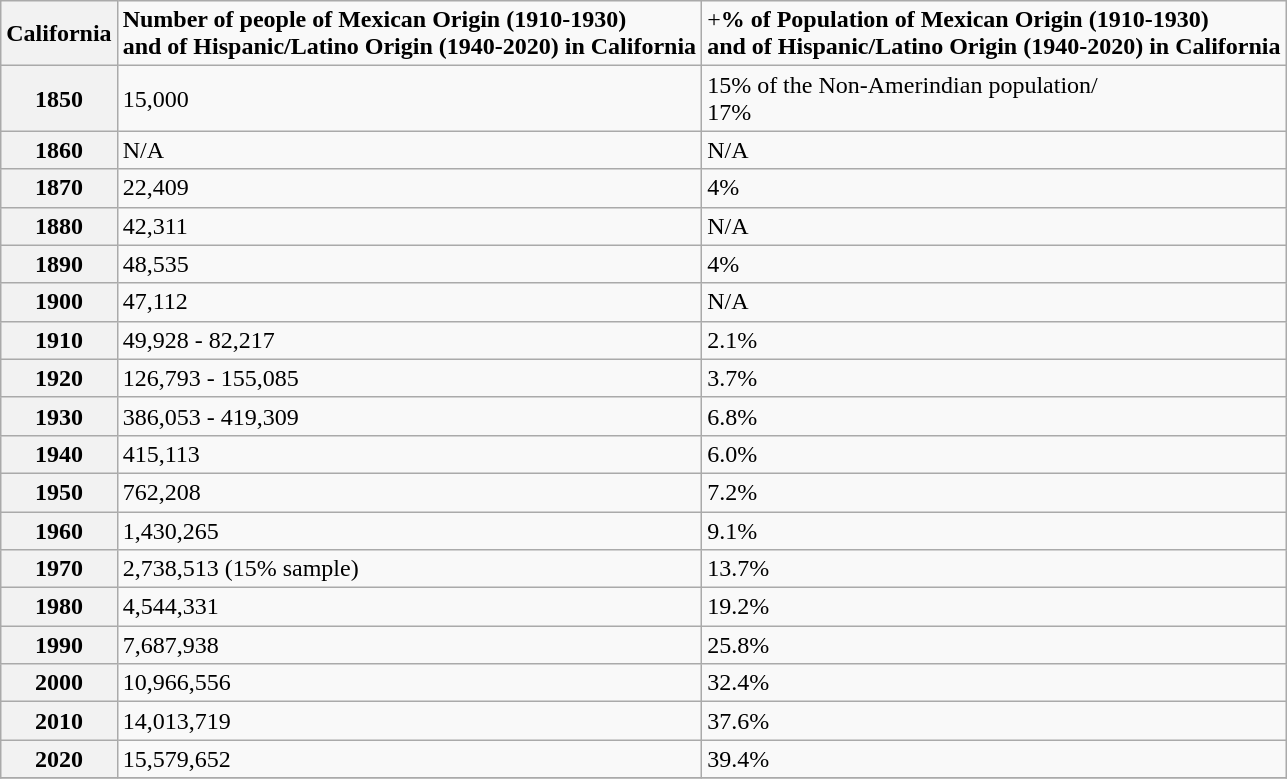<table class="wikitable sortable" font-size:75%">
<tr>
<th> California</th>
<td><strong>Number of people of Mexican Origin (1910-1930)<br> and of Hispanic/Latino Origin (1940-2020) in California</strong></td>
<td>+<strong>% of Population of Mexican Origin (1910-1930)<br> and of Hispanic/Latino Origin (1940-2020) in California</strong></td>
</tr>
<tr>
<th>1850</th>
<td>15,000</td>
<td>15% of the Non-Amerindian population/<br>17%</td>
</tr>
<tr>
<th>1860</th>
<td>N/A</td>
<td>N/A</td>
</tr>
<tr>
<th>1870</th>
<td>22,409</td>
<td>4%</td>
</tr>
<tr>
<th>1880</th>
<td>42,311</td>
<td>N/A</td>
</tr>
<tr>
<th>1890</th>
<td>48,535</td>
<td>4%</td>
</tr>
<tr>
<th>1900</th>
<td>47,112</td>
<td>N/A</td>
</tr>
<tr>
<th>1910</th>
<td>49,928 - 82,217</td>
<td>2.1%</td>
</tr>
<tr>
<th>1920</th>
<td>126,793 - 155,085</td>
<td>3.7%</td>
</tr>
<tr>
<th>1930</th>
<td>386,053 - 419,309</td>
<td>6.8%</td>
</tr>
<tr>
<th>1940</th>
<td>415,113</td>
<td>6.0%</td>
</tr>
<tr>
<th>1950</th>
<td>762,208</td>
<td>7.2%</td>
</tr>
<tr>
<th>1960</th>
<td>1,430,265</td>
<td>9.1%</td>
</tr>
<tr>
<th>1970</th>
<td>2,738,513 (15% sample)</td>
<td>13.7%</td>
</tr>
<tr>
<th>1980</th>
<td>4,544,331</td>
<td>19.2%</td>
</tr>
<tr>
<th>1990</th>
<td>7,687,938</td>
<td>25.8%</td>
</tr>
<tr>
<th>2000</th>
<td>10,966,556</td>
<td>32.4%</td>
</tr>
<tr>
<th>2010</th>
<td>14,013,719</td>
<td>37.6%</td>
</tr>
<tr>
<th>2020</th>
<td>15,579,652</td>
<td>39.4%</td>
</tr>
<tr>
</tr>
</table>
